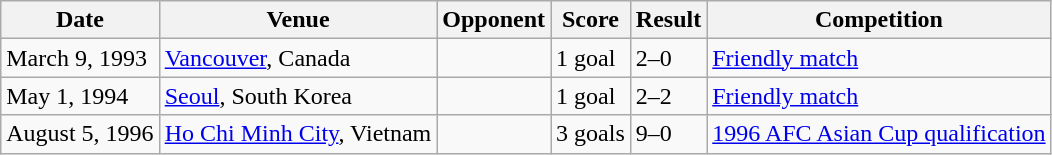<table class="wikitable">
<tr>
<th>Date</th>
<th>Venue</th>
<th>Opponent</th>
<th>Score</th>
<th>Result</th>
<th>Competition</th>
</tr>
<tr>
<td>March 9, 1993</td>
<td><a href='#'>Vancouver</a>, Canada</td>
<td></td>
<td>1 goal</td>
<td>2–0</td>
<td><a href='#'>Friendly match</a></td>
</tr>
<tr>
<td>May 1, 1994</td>
<td><a href='#'>Seoul</a>, South Korea</td>
<td></td>
<td>1 goal</td>
<td>2–2</td>
<td><a href='#'>Friendly match</a></td>
</tr>
<tr>
<td>August 5, 1996</td>
<td><a href='#'>Ho Chi Minh City</a>, Vietnam</td>
<td></td>
<td>3 goals</td>
<td>9–0</td>
<td><a href='#'>1996 AFC Asian Cup qualification</a></td>
</tr>
</table>
